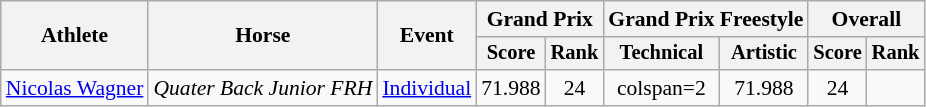<table class=wikitable style="font-size:90%; text-align:center;">
<tr>
<th rowspan=2>Athlete</th>
<th rowspan=2>Horse</th>
<th rowspan=2>Event</th>
<th colspan=2>Grand Prix</th>
<th colspan=2>Grand Prix Freestyle</th>
<th colspan=2>Overall</th>
</tr>
<tr style=font-size:95%>
<th>Score</th>
<th>Rank</th>
<th>Technical</th>
<th>Artistic</th>
<th>Score</th>
<th>Rank</th>
</tr>
<tr>
<td align=left><a href='#'>Nicolas Wagner</a></td>
<td align=left><em>Quater Back Junior FRH</em></td>
<td align=left><a href='#'>Individual</a></td>
<td>71.988</td>
<td>24</td>
<td>colspan=2 </td>
<td>71.988</td>
<td>24</td>
</tr>
</table>
